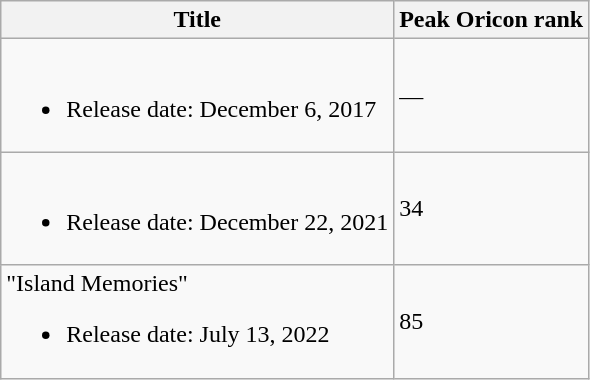<table class="wikitable">
<tr>
<th>Title</th>
<th>Peak Oricon rank </th>
</tr>
<tr>
<td><br><ul><li>Release date: December 6, 2017</li></ul></td>
<td>—</td>
</tr>
<tr>
<td><br><ul><li>Release date: December 22, 2021</li></ul></td>
<td>34</td>
</tr>
<tr>
<td>"Island Memories"<br><ul><li>Release date: July 13, 2022</li></ul></td>
<td>85</td>
</tr>
</table>
